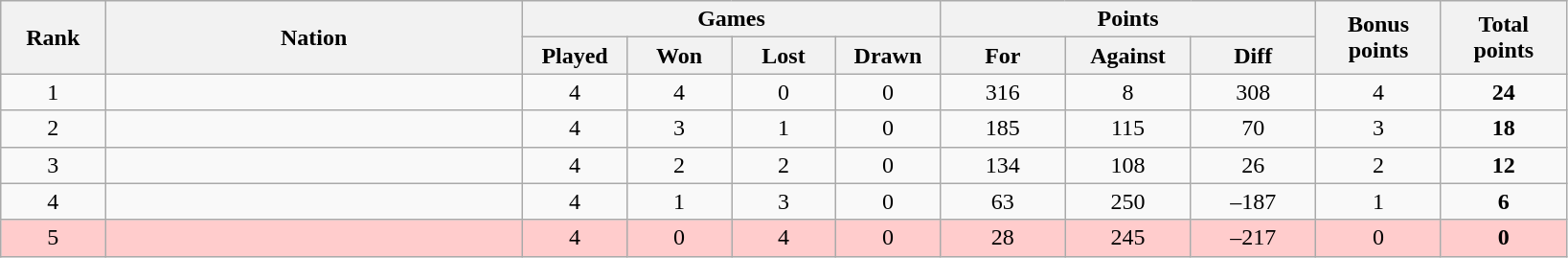<table class="wikitable" style="text-align:center">
<tr>
<th rowspan="2" style="width:5%;">Rank</th>
<th rowspan="2" style="width:20%;">Nation</th>
<th colspan="4" style="width:20%;">Games</th>
<th colspan="3" style="width:18%;">Points</th>
<th rowspan="2" style="width:6%;">Bonus<br>points</th>
<th rowspan="2" style="width:6%;">Total<br>points</th>
</tr>
<tr>
<th style="width:5%;">Played</th>
<th style="width:5%;">Won</th>
<th style="width:5%;">Lost</th>
<th style="width:5%;">Drawn</th>
<th style="width:6%;">For</th>
<th style="width:6%;">Against</th>
<th style="width:6%;">Diff</th>
</tr>
<tr>
<td>1</td>
<td align="left"></td>
<td>4</td>
<td>4</td>
<td>0</td>
<td>0</td>
<td>316</td>
<td>8</td>
<td>308</td>
<td>4</td>
<td><strong>24</strong></td>
</tr>
<tr>
<td>2</td>
<td align="left"></td>
<td>4</td>
<td>3</td>
<td>1</td>
<td>0</td>
<td>185</td>
<td>115</td>
<td>70</td>
<td>3</td>
<td><strong>18</strong></td>
</tr>
<tr>
<td>3</td>
<td align="left"></td>
<td>4</td>
<td>2</td>
<td>2</td>
<td>0</td>
<td>134</td>
<td>108</td>
<td>26</td>
<td>2</td>
<td><strong>12</strong></td>
</tr>
<tr>
<td>4</td>
<td align="left"></td>
<td>4</td>
<td>1</td>
<td>3</td>
<td>0</td>
<td>63</td>
<td>250</td>
<td>–187</td>
<td>1</td>
<td><strong>6</strong></td>
</tr>
<tr style="background:#fcc;">
<td>5</td>
<td align="left"></td>
<td>4</td>
<td>0</td>
<td>4</td>
<td>0</td>
<td>28</td>
<td>245</td>
<td>–217</td>
<td>0</td>
<td><strong>0</strong></td>
</tr>
</table>
